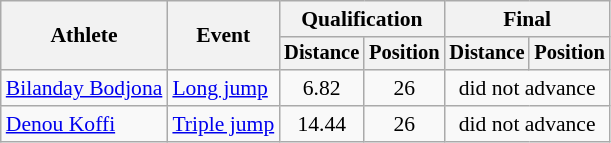<table class=wikitable style="font-size:90%">
<tr>
<th rowspan="2">Athlete</th>
<th rowspan="2">Event</th>
<th colspan="2">Qualification</th>
<th colspan="2">Final</th>
</tr>
<tr style="font-size:95%">
<th>Distance</th>
<th>Position</th>
<th>Distance</th>
<th>Position</th>
</tr>
<tr align=center>
<td align=left><a href='#'>Bilanday Bodjona</a></td>
<td align=left><a href='#'>Long jump</a></td>
<td>6.82</td>
<td>26</td>
<td colspan=2>did not advance</td>
</tr>
<tr align=center>
<td align=left><a href='#'>Denou Koffi</a></td>
<td align=left><a href='#'>Triple jump</a></td>
<td>14.44</td>
<td>26</td>
<td colspan=2>did not advance</td>
</tr>
</table>
